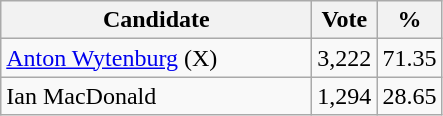<table class="wikitable">
<tr>
<th bgcolor="#DDDDFF" width="200px">Candidate</th>
<th bgcolor="#DDDDFF">Vote</th>
<th bgcolor="#DDDDFF">%</th>
</tr>
<tr>
<td><a href='#'>Anton Wytenburg</a> (X)</td>
<td>3,222</td>
<td>71.35</td>
</tr>
<tr>
<td>Ian MacDonald</td>
<td>1,294</td>
<td>28.65</td>
</tr>
</table>
